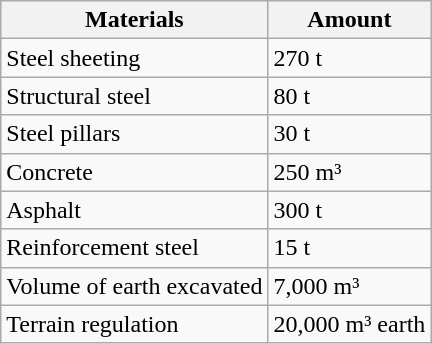<table class="wikitable">
<tr>
<th>Materials</th>
<th>Amount</th>
</tr>
<tr>
<td>Steel sheeting</td>
<td>270 t</td>
</tr>
<tr>
<td>Structural steel</td>
<td>80 t</td>
</tr>
<tr>
<td>Steel pillars</td>
<td>30 t</td>
</tr>
<tr>
<td>Concrete</td>
<td>250 m³</td>
</tr>
<tr>
<td>Asphalt</td>
<td>300 t</td>
</tr>
<tr>
<td>Reinforcement steel</td>
<td>15 t</td>
</tr>
<tr>
<td>Volume of earth excavated</td>
<td>7,000 m³</td>
</tr>
<tr>
<td>Terrain regulation</td>
<td>20,000 m³ earth</td>
</tr>
</table>
